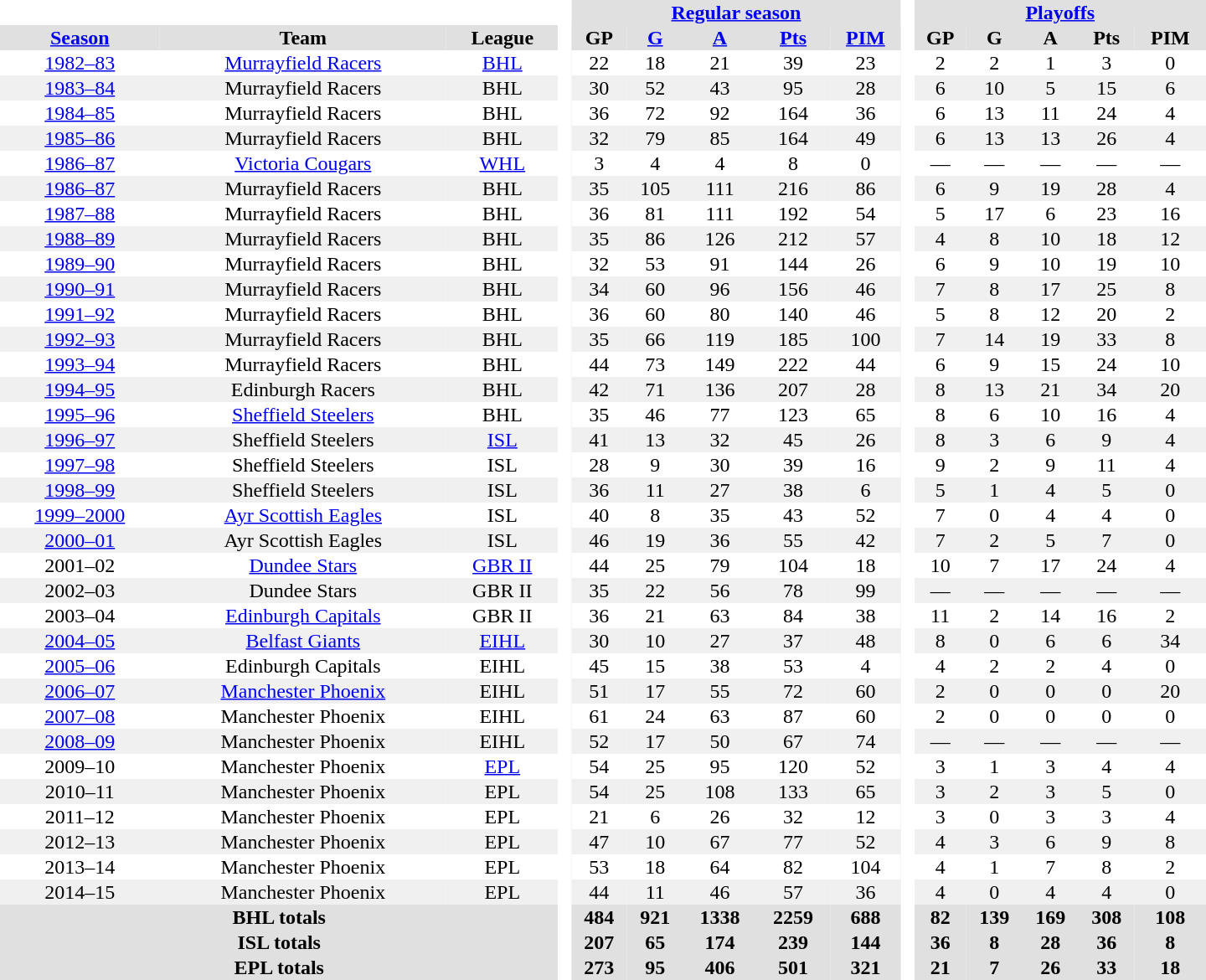<table border="0" cellpadding="1" cellspacing="0" style="text-align:center; width:60em">
<tr bgcolor="#e0e0e0">
<th colspan="3" bgcolor="#ffffff"> </th>
<th rowspan="99" bgcolor="#ffffff"> </th>
<th colspan="5"><a href='#'>Regular season</a></th>
<th rowspan="99" bgcolor="#ffffff"> </th>
<th colspan="5"><a href='#'>Playoffs</a></th>
</tr>
<tr bgcolor="#e0e0e0">
<th><a href='#'>Season</a></th>
<th>Team</th>
<th>League</th>
<th>GP</th>
<th><a href='#'>G</a></th>
<th><a href='#'>A</a></th>
<th><a href='#'>Pts</a></th>
<th><a href='#'>PIM</a></th>
<th>GP</th>
<th>G</th>
<th>A</th>
<th>Pts</th>
<th>PIM</th>
</tr>
<tr>
<td><a href='#'>1982–83</a></td>
<td><a href='#'>Murrayfield Racers</a></td>
<td><a href='#'>BHL</a></td>
<td>22</td>
<td>18</td>
<td>21</td>
<td>39</td>
<td>23</td>
<td>2</td>
<td>2</td>
<td>1</td>
<td>3</td>
<td>0</td>
</tr>
<tr bgcolor="#f0f0f0">
<td><a href='#'>1983–84</a></td>
<td>Murrayfield Racers</td>
<td>BHL</td>
<td>30</td>
<td>52</td>
<td>43</td>
<td>95</td>
<td>28</td>
<td>6</td>
<td>10</td>
<td>5</td>
<td>15</td>
<td>6</td>
</tr>
<tr>
<td><a href='#'>1984–85</a></td>
<td>Murrayfield Racers</td>
<td>BHL</td>
<td>36</td>
<td>72</td>
<td>92</td>
<td>164</td>
<td>36</td>
<td>6</td>
<td>13</td>
<td>11</td>
<td>24</td>
<td>4</td>
</tr>
<tr bgcolor="#f0f0f0">
<td><a href='#'>1985–86</a></td>
<td>Murrayfield Racers</td>
<td>BHL</td>
<td>32</td>
<td>79</td>
<td>85</td>
<td>164</td>
<td>49</td>
<td>6</td>
<td>13</td>
<td>13</td>
<td>26</td>
<td>4</td>
</tr>
<tr>
<td><a href='#'>1986–87</a></td>
<td><a href='#'>Victoria Cougars</a></td>
<td><a href='#'>WHL</a></td>
<td>3</td>
<td>4</td>
<td>4</td>
<td>8</td>
<td>0</td>
<td>—</td>
<td>—</td>
<td>—</td>
<td>—</td>
<td>—</td>
</tr>
<tr bgcolor="#f0f0f0">
<td><a href='#'>1986–87</a></td>
<td>Murrayfield Racers</td>
<td>BHL</td>
<td>35</td>
<td>105</td>
<td>111</td>
<td>216</td>
<td>86</td>
<td>6</td>
<td>9</td>
<td>19</td>
<td>28</td>
<td>4</td>
</tr>
<tr>
<td><a href='#'>1987–88</a></td>
<td>Murrayfield Racers</td>
<td>BHL</td>
<td>36</td>
<td>81</td>
<td>111</td>
<td>192</td>
<td>54</td>
<td>5</td>
<td>17</td>
<td>6</td>
<td>23</td>
<td>16</td>
</tr>
<tr bgcolor="#f0f0f0">
<td><a href='#'>1988–89</a></td>
<td>Murrayfield Racers</td>
<td>BHL</td>
<td>35</td>
<td>86</td>
<td>126</td>
<td>212</td>
<td>57</td>
<td>4</td>
<td>8</td>
<td>10</td>
<td>18</td>
<td>12</td>
</tr>
<tr>
<td><a href='#'>1989–90</a></td>
<td>Murrayfield Racers</td>
<td>BHL</td>
<td>32</td>
<td>53</td>
<td>91</td>
<td>144</td>
<td>26</td>
<td>6</td>
<td>9</td>
<td>10</td>
<td>19</td>
<td>10</td>
</tr>
<tr bgcolor="#f0f0f0">
<td><a href='#'>1990–91</a></td>
<td>Murrayfield Racers</td>
<td>BHL</td>
<td>34</td>
<td>60</td>
<td>96</td>
<td>156</td>
<td>46</td>
<td>7</td>
<td>8</td>
<td>17</td>
<td>25</td>
<td>8</td>
</tr>
<tr>
<td><a href='#'>1991–92</a></td>
<td>Murrayfield Racers</td>
<td>BHL</td>
<td>36</td>
<td>60</td>
<td>80</td>
<td>140</td>
<td>46</td>
<td>5</td>
<td>8</td>
<td>12</td>
<td>20</td>
<td>2</td>
</tr>
<tr bgcolor="#f0f0f0">
<td><a href='#'>1992–93</a></td>
<td>Murrayfield Racers</td>
<td>BHL</td>
<td>35</td>
<td>66</td>
<td>119</td>
<td>185</td>
<td>100</td>
<td>7</td>
<td>14</td>
<td>19</td>
<td>33</td>
<td>8</td>
</tr>
<tr>
<td><a href='#'>1993–94</a></td>
<td>Murrayfield Racers</td>
<td>BHL</td>
<td>44</td>
<td>73</td>
<td>149</td>
<td>222</td>
<td>44</td>
<td>6</td>
<td>9</td>
<td>15</td>
<td>24</td>
<td>10</td>
</tr>
<tr bgcolor="#f0f0f0">
<td><a href='#'>1994–95</a></td>
<td>Edinburgh Racers</td>
<td>BHL</td>
<td>42</td>
<td>71</td>
<td>136</td>
<td>207</td>
<td>28</td>
<td>8</td>
<td>13</td>
<td>21</td>
<td>34</td>
<td>20</td>
</tr>
<tr>
<td><a href='#'>1995–96</a></td>
<td><a href='#'>Sheffield Steelers</a></td>
<td>BHL</td>
<td>35</td>
<td>46</td>
<td>77</td>
<td>123</td>
<td>65</td>
<td>8</td>
<td>6</td>
<td>10</td>
<td>16</td>
<td>4</td>
</tr>
<tr bgcolor="#f0f0f0">
<td><a href='#'>1996–97</a></td>
<td>Sheffield Steelers</td>
<td><a href='#'>ISL</a></td>
<td>41</td>
<td>13</td>
<td>32</td>
<td>45</td>
<td>26</td>
<td>8</td>
<td>3</td>
<td>6</td>
<td>9</td>
<td>4</td>
</tr>
<tr>
<td><a href='#'>1997–98</a></td>
<td>Sheffield Steelers</td>
<td>ISL</td>
<td>28</td>
<td>9</td>
<td>30</td>
<td>39</td>
<td>16</td>
<td>9</td>
<td>2</td>
<td>9</td>
<td>11</td>
<td>4</td>
</tr>
<tr bgcolor="#f0f0f0">
<td><a href='#'>1998–99</a></td>
<td>Sheffield Steelers</td>
<td>ISL</td>
<td>36</td>
<td>11</td>
<td>27</td>
<td>38</td>
<td>6</td>
<td>5</td>
<td>1</td>
<td>4</td>
<td>5</td>
<td>0</td>
</tr>
<tr>
<td><a href='#'>1999–2000</a></td>
<td><a href='#'>Ayr Scottish Eagles</a></td>
<td>ISL</td>
<td>40</td>
<td>8</td>
<td>35</td>
<td>43</td>
<td>52</td>
<td>7</td>
<td>0</td>
<td>4</td>
<td>4</td>
<td>0</td>
</tr>
<tr bgcolor="#f0f0f0">
<td><a href='#'>2000–01</a></td>
<td>Ayr Scottish Eagles</td>
<td>ISL</td>
<td>46</td>
<td>19</td>
<td>36</td>
<td>55</td>
<td>42</td>
<td>7</td>
<td>2</td>
<td>5</td>
<td>7</td>
<td>0</td>
</tr>
<tr>
<td>2001–02</td>
<td><a href='#'>Dundee Stars</a></td>
<td><a href='#'>GBR II</a></td>
<td>44</td>
<td>25</td>
<td>79</td>
<td>104</td>
<td>18</td>
<td>10</td>
<td>7</td>
<td>17</td>
<td>24</td>
<td>4</td>
</tr>
<tr bgcolor="#f0f0f0">
<td>2002–03</td>
<td>Dundee Stars</td>
<td>GBR II</td>
<td>35</td>
<td>22</td>
<td>56</td>
<td>78</td>
<td>99</td>
<td>—</td>
<td>—</td>
<td>—</td>
<td>—</td>
<td>—</td>
</tr>
<tr>
<td>2003–04</td>
<td><a href='#'>Edinburgh Capitals</a></td>
<td>GBR II</td>
<td>36</td>
<td>21</td>
<td>63</td>
<td>84</td>
<td>38</td>
<td>11</td>
<td>2</td>
<td>14</td>
<td>16</td>
<td>2</td>
</tr>
<tr bgcolor="#f0f0f0">
<td><a href='#'>2004–05</a></td>
<td><a href='#'>Belfast Giants</a></td>
<td><a href='#'>EIHL</a></td>
<td>30</td>
<td>10</td>
<td>27</td>
<td>37</td>
<td>48</td>
<td>8</td>
<td>0</td>
<td>6</td>
<td>6</td>
<td>34</td>
</tr>
<tr>
<td><a href='#'>2005–06</a></td>
<td>Edinburgh Capitals</td>
<td>EIHL</td>
<td>45</td>
<td>15</td>
<td>38</td>
<td>53</td>
<td>4</td>
<td>4</td>
<td>2</td>
<td>2</td>
<td>4</td>
<td>0</td>
</tr>
<tr bgcolor="#f0f0f0">
<td><a href='#'>2006–07</a></td>
<td><a href='#'>Manchester Phoenix</a></td>
<td>EIHL</td>
<td>51</td>
<td>17</td>
<td>55</td>
<td>72</td>
<td>60</td>
<td>2</td>
<td>0</td>
<td>0</td>
<td>0</td>
<td>20</td>
</tr>
<tr>
<td><a href='#'>2007–08</a></td>
<td>Manchester Phoenix</td>
<td>EIHL</td>
<td>61</td>
<td>24</td>
<td>63</td>
<td>87</td>
<td>60</td>
<td>2</td>
<td>0</td>
<td>0</td>
<td>0</td>
<td>0</td>
</tr>
<tr bgcolor="#f0f0f0">
<td><a href='#'>2008–09</a></td>
<td>Manchester Phoenix</td>
<td>EIHL</td>
<td>52</td>
<td>17</td>
<td>50</td>
<td>67</td>
<td>74</td>
<td>—</td>
<td>—</td>
<td>—</td>
<td>—</td>
<td>—</td>
</tr>
<tr>
<td>2009–10</td>
<td>Manchester Phoenix</td>
<td><a href='#'>EPL</a></td>
<td>54</td>
<td>25</td>
<td>95</td>
<td>120</td>
<td>52</td>
<td>3</td>
<td>1</td>
<td>3</td>
<td>4</td>
<td>4</td>
</tr>
<tr bgcolor="#f0f0f0">
<td>2010–11</td>
<td>Manchester Phoenix</td>
<td>EPL</td>
<td>54</td>
<td>25</td>
<td>108</td>
<td>133</td>
<td>65</td>
<td>3</td>
<td>2</td>
<td>3</td>
<td>5</td>
<td>0</td>
</tr>
<tr>
<td>2011–12</td>
<td>Manchester Phoenix</td>
<td>EPL</td>
<td>21</td>
<td>6</td>
<td>26</td>
<td>32</td>
<td>12</td>
<td>3</td>
<td>0</td>
<td>3</td>
<td>3</td>
<td>4</td>
</tr>
<tr bgcolor="#f0f0f0">
<td>2012–13</td>
<td>Manchester Phoenix</td>
<td>EPL</td>
<td>47</td>
<td>10</td>
<td>67</td>
<td>77</td>
<td>52</td>
<td>4</td>
<td>3</td>
<td>6</td>
<td>9</td>
<td>8</td>
</tr>
<tr>
<td>2013–14</td>
<td>Manchester Phoenix</td>
<td>EPL</td>
<td>53</td>
<td>18</td>
<td>64</td>
<td>82</td>
<td>104</td>
<td>4</td>
<td>1</td>
<td>7</td>
<td>8</td>
<td>2</td>
</tr>
<tr bgcolor="#f0f0f0">
<td>2014–15</td>
<td>Manchester Phoenix</td>
<td>EPL</td>
<td>44</td>
<td>11</td>
<td>46</td>
<td>57</td>
<td>36</td>
<td>4</td>
<td>0</td>
<td>4</td>
<td>4</td>
<td>0</td>
</tr>
<tr bgcolor="#e0e0e0">
<th colspan="3">BHL totals</th>
<th>484</th>
<th>921</th>
<th>1338</th>
<th>2259</th>
<th>688</th>
<th>82</th>
<th>139</th>
<th>169</th>
<th>308</th>
<th>108</th>
</tr>
<tr bgcolor="#e0e0e0">
<th colspan="3">ISL totals</th>
<th>207</th>
<th>65</th>
<th>174</th>
<th>239</th>
<th>144</th>
<th>36</th>
<th>8</th>
<th>28</th>
<th>36</th>
<th>8</th>
</tr>
<tr bgcolor="#e0e0e0">
<th colspan="3">EPL totals</th>
<th>273</th>
<th>95</th>
<th>406</th>
<th>501</th>
<th>321</th>
<th>21</th>
<th>7</th>
<th>26</th>
<th>33</th>
<th>18</th>
</tr>
</table>
